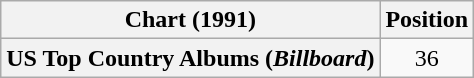<table class="wikitable plainrowheaders" style="text-align:center">
<tr>
<th scope="col">Chart (1991)</th>
<th scope="col">Position</th>
</tr>
<tr>
<th scope="row">US Top Country Albums (<em>Billboard</em>)</th>
<td>36</td>
</tr>
</table>
